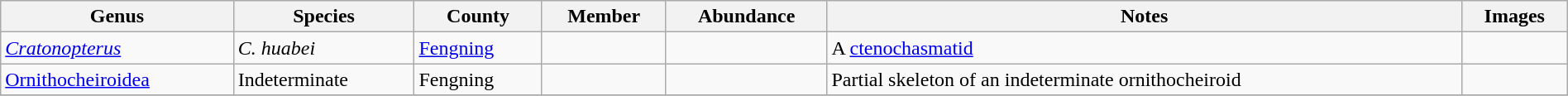<table class="wikitable" align="center" width="100%">
<tr>
<th>Genus</th>
<th>Species</th>
<th>County</th>
<th><strong>Member</strong></th>
<th><strong>Abundance</strong></th>
<th>Notes</th>
<th>Images</th>
</tr>
<tr>
<td><em><a href='#'>Cratonopterus</a></em></td>
<td><em>C. huabei</em></td>
<td><a href='#'>Fengning</a></td>
<td></td>
<td></td>
<td>A <a href='#'>ctenochasmatid</a></td>
<td></td>
</tr>
<tr>
<td><a href='#'>Ornithocheiroidea</a></td>
<td>Indeterminate</td>
<td>Fengning</td>
<td></td>
<td></td>
<td>Partial skeleton of an indeterminate ornithocheiroid</td>
<td></td>
</tr>
<tr>
</tr>
</table>
